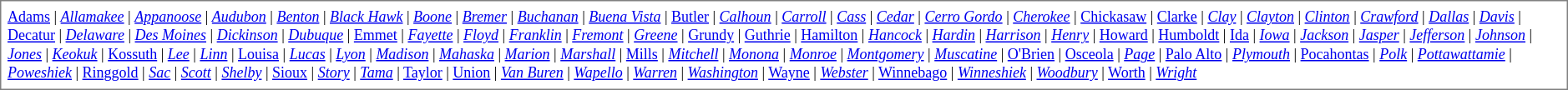<table border="1" cellspacing="0" cellpadding="5" rules="all" style="margin:1em 1em 1em 0; border-collapse:collapse; font-size:75%">
<tr>
<td><a href='#'>Adams</a> | <em><a href='#'>Allamakee</a></em> | <em><a href='#'>Appanoose</a></em> | <em><a href='#'>Audubon</a></em> | <em><a href='#'>Benton</a></em> | <em><a href='#'>Black Hawk</a></em> | <em><a href='#'>Boone</a></em> | <em><a href='#'>Bremer</a></em> | <em><a href='#'>Buchanan</a></em> | <em><a href='#'>Buena Vista</a></em> | <a href='#'>Butler</a> | <em><a href='#'>Calhoun</a></em> | <em><a href='#'>Carroll</a></em> | <em><a href='#'>Cass</a></em> | <em><a href='#'>Cedar</a></em> | <em><a href='#'>Cerro Gordo</a></em> | <em><a href='#'>Cherokee</a></em> | <a href='#'>Chickasaw</a> | <a href='#'>Clarke</a> | <em><a href='#'>Clay</a></em> | <em><a href='#'>Clayton</a></em> | <em><a href='#'>Clinton</a></em> | <em><a href='#'>Crawford</a></em> | <em><a href='#'>Dallas</a></em> | <em><a href='#'>Davis</a></em> | <a href='#'>Decatur</a> | <em><a href='#'>Delaware</a></em> | <em><a href='#'>Des Moines</a></em> | <em><a href='#'>Dickinson</a></em> | <em><a href='#'>Dubuque</a></em> | <a href='#'>Emmet</a> | <em><a href='#'>Fayette</a></em> | <em><a href='#'>Floyd</a></em> | <em><a href='#'>Franklin</a></em> | <em><a href='#'>Fremont</a></em> | <em><a href='#'>Greene</a></em> | <a href='#'>Grundy</a> | <a href='#'>Guthrie</a> | <a href='#'>Hamilton</a> | <em><a href='#'>Hancock</a></em> | <em><a href='#'>Hardin</a></em> | <em><a href='#'>Harrison</a></em> | <em><a href='#'>Henry</a></em> | <a href='#'>Howard</a> | <a href='#'>Humboldt</a> | <a href='#'>Ida</a> | <em><a href='#'>Iowa</a></em> | <em><a href='#'>Jackson</a></em> | <em><a href='#'>Jasper</a></em> | <em><a href='#'>Jefferson</a></em> | <em><a href='#'>Johnson</a></em> | <em><a href='#'>Jones</a></em> | <em><a href='#'>Keokuk</a></em> | <a href='#'>Kossuth</a> | <em><a href='#'>Lee</a></em> | <em><a href='#'>Linn</a></em> | <a href='#'>Louisa</a> | <em><a href='#'>Lucas</a></em> | <em><a href='#'>Lyon</a></em> | <em><a href='#'>Madison</a></em> | <em><a href='#'>Mahaska</a></em> | <em><a href='#'>Marion</a></em> | <em><a href='#'>Marshall</a></em> | <a href='#'>Mills</a> | <em><a href='#'>Mitchell</a></em> | <em><a href='#'>Monona</a></em> | <em><a href='#'>Monroe</a></em> | <em><a href='#'>Montgomery</a></em> | <em><a href='#'>Muscatine</a></em> | <a href='#'>O'Brien</a> | <a href='#'>Osceola</a> | <em><a href='#'>Page</a></em> | <a href='#'>Palo Alto</a> | <em><a href='#'>Plymouth</a></em> | <a href='#'>Pocahontas</a> | <em><a href='#'>Polk</a></em> | <em><a href='#'>Pottawattamie</a></em> | <em><a href='#'>Poweshiek</a></em> | <a href='#'>Ringgold</a> | <em><a href='#'>Sac</a></em> | <em><a href='#'>Scott</a></em> | <em><a href='#'>Shelby</a></em> | <a href='#'>Sioux</a> | <em><a href='#'>Story</a></em> | <em><a href='#'>Tama</a></em> | <a href='#'>Taylor</a> | <a href='#'>Union</a> | <em><a href='#'>Van Buren</a></em> | <em><a href='#'>Wapello</a></em> | <em><a href='#'>Warren</a></em> | <em><a href='#'>Washington</a></em> | <a href='#'>Wayne</a> | <em><a href='#'>Webster</a></em> | <a href='#'>Winnebago</a> | <em><a href='#'>Winneshiek</a></em> | <em><a href='#'>Woodbury</a></em> | <a href='#'>Worth</a> | <em><a href='#'>Wright</a></em></td>
</tr>
</table>
